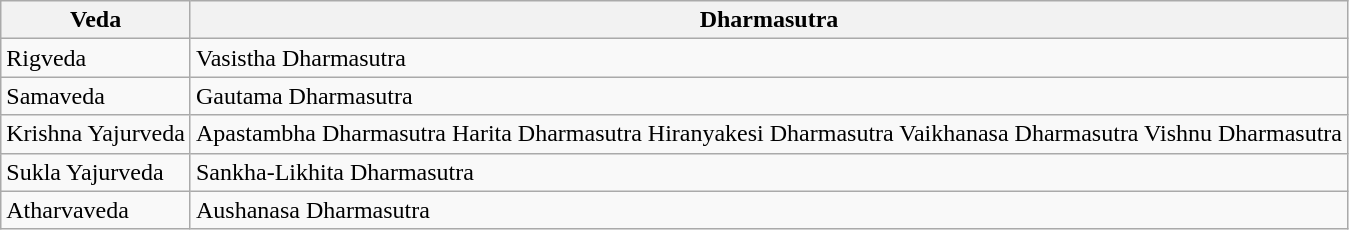<table class="wikitable" style="text-align:left">
<tr>
<th>Veda</th>
<th>Dharmasutra</th>
</tr>
<tr>
<td>Rigveda</td>
<td>Vasistha Dharmasutra</td>
</tr>
<tr>
<td>Samaveda</td>
<td>Gautama Dharmasutra</td>
</tr>
<tr>
<td>Krishna Yajurveda</td>
<td>Apastambha Dharmasutra Harita Dharmasutra Hiranyakesi Dharmasutra Vaikhanasa Dharmasutra Vishnu Dharmasutra</td>
</tr>
<tr>
<td>Sukla Yajurveda</td>
<td>Sankha-Likhita Dharmasutra</td>
</tr>
<tr>
<td>Atharvaveda</td>
<td>Aushanasa Dharmasutra</td>
</tr>
</table>
